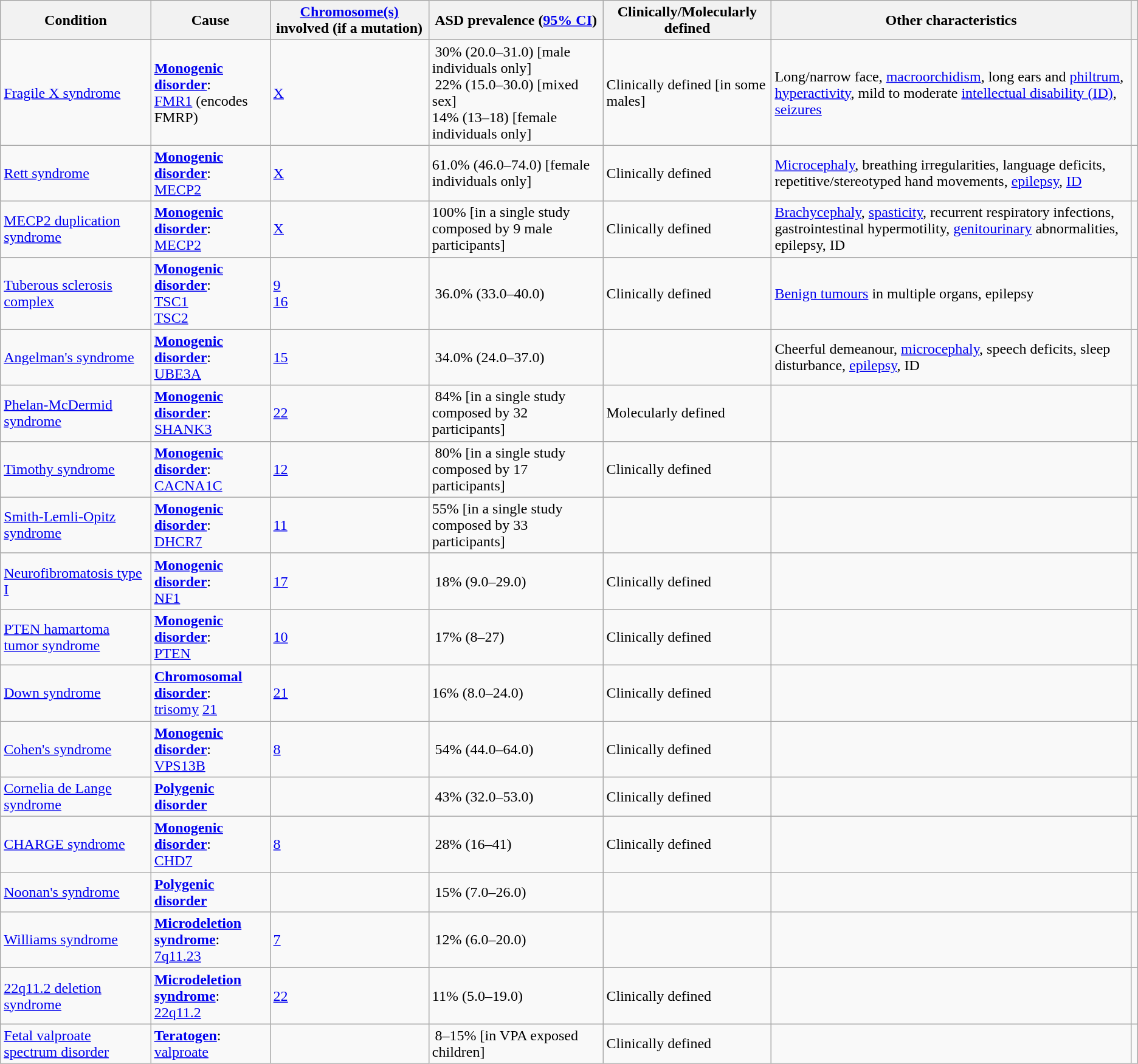<table class="wikitable sortable">
<tr>
<th>Condition</th>
<th>Cause</th>
<th><a href='#'>Chromosome(s)</a> involved (if a mutation)</th>
<th>ASD prevalence (<a href='#'>95% CI</a>)</th>
<th>Clinically/Molecularly defined</th>
<th>Other characteristics</th>
<th></th>
</tr>
<tr>
<td><a href='#'>Fragile X syndrome</a></td>
<td><strong><a href='#'>Monogenic disorder</a></strong>:<br><a href='#'>FMR1</a> (encodes FMRP)</td>
<td><a href='#'>X</a></td>
<td> 30% (20.0–31.0) [male individuals only]<br>  22% (15.0–30.0) [mixed sex]<br> 14% (13–18) [female individuals only]</td>
<td>Clinically defined [in some males]</td>
<td>Long/narrow face, <a href='#'>macroorchidism</a>, long ears and <a href='#'>philtrum</a>, <a href='#'>hyperactivity</a>, mild to moderate  <a href='#'>intellectual disability (ID)</a>, <a href='#'>seizures</a></td>
<td></td>
</tr>
<tr>
<td><a href='#'>Rett syndrome</a></td>
<td><strong><a href='#'>Monogenic disorder</a></strong>:<br><a href='#'>MECP2</a></td>
<td><a href='#'>X</a></td>
<td>61.0% (46.0–74.0) [female individuals only]</td>
<td>Clinically defined</td>
<td><a href='#'>Microcephaly</a>, breathing irregularities, language deficits, repetitive/stereotyped hand movements, <a href='#'>epilepsy</a>, <a href='#'>ID</a></td>
<td></td>
</tr>
<tr>
<td><a href='#'>MECP2 duplication syndrome</a></td>
<td><strong><a href='#'>Monogenic disorder</a></strong>:<br><a href='#'>MECP2</a></td>
<td><a href='#'>X</a></td>
<td>100% [in a single study composed by 9 male participants]</td>
<td>Clinically defined</td>
<td><a href='#'>Brachycephaly</a>, <a href='#'>spasticity</a>, recurrent respiratory infections, gastrointestinal hypermotility, <a href='#'>genitourinary</a> abnormalities, epilepsy, ID</td>
<td></td>
</tr>
<tr>
<td><a href='#'>Tuberous sclerosis complex</a></td>
<td><strong><a href='#'>Monogenic disorder</a></strong>:<br><a href='#'>TSC1</a> <br> <a href='#'>TSC2</a></td>
<td><a href='#'>9</a><br><a href='#'>16</a></td>
<td> 36.0% (33.0–40.0)</td>
<td>Clinically defined</td>
<td><a href='#'>Benign tumours</a> in multiple organs, epilepsy</td>
<td></td>
</tr>
<tr>
<td><a href='#'>Angelman's syndrome</a></td>
<td><strong><a href='#'>Monogenic disorder</a></strong>:<br><a href='#'>UBE3A</a></td>
<td><a href='#'>15</a></td>
<td> 34.0% (24.0–37.0)</td>
<td></td>
<td>Cheerful demeanour, <a href='#'>microcephaly</a>, speech deficits, sleep disturbance, <a href='#'>epilepsy</a>, ID</td>
<td></td>
</tr>
<tr>
<td><a href='#'>Phelan-McDermid syndrome</a></td>
<td><strong><a href='#'>Monogenic disorder</a></strong>:<br><a href='#'>SHANK3</a></td>
<td><a href='#'>22</a></td>
<td> 84% [in a single study composed by 32 participants]</td>
<td>Molecularly defined</td>
<td></td>
<td></td>
</tr>
<tr>
<td><a href='#'>Timothy syndrome</a></td>
<td><strong><a href='#'>Monogenic disorder</a></strong>:<br><a href='#'>CACNA1C</a></td>
<td><a href='#'>12</a></td>
<td> 80% [in a single study composed by 17 participants]</td>
<td>Clinically defined</td>
<td></td>
<td></td>
</tr>
<tr>
<td><a href='#'>Smith-Lemli-Opitz syndrome</a></td>
<td><strong><a href='#'>Monogenic disorder</a></strong>:<br><a href='#'>DHCR7</a></td>
<td><a href='#'>11</a></td>
<td>55% [in a single study composed by 33 participants]</td>
<td></td>
<td></td>
<td></td>
</tr>
<tr>
<td><a href='#'>Neurofibromatosis type I</a></td>
<td><strong><a href='#'>Monogenic disorder</a></strong>:<br><a href='#'>NF1</a></td>
<td><a href='#'>17</a></td>
<td> 18% (9.0–29.0)</td>
<td>Clinically defined</td>
<td></td>
<td></td>
</tr>
<tr>
<td><a href='#'>PTEN hamartoma tumor syndrome</a></td>
<td><strong><a href='#'>Monogenic disorder</a></strong>:<br><a href='#'>PTEN</a></td>
<td><a href='#'>10</a></td>
<td> 17% (8–27)</td>
<td>Clinically defined</td>
<td></td>
<td></td>
</tr>
<tr>
<td><a href='#'>Down syndrome</a></td>
<td><strong><a href='#'>Chromosomal disorder</a></strong>:<br><a href='#'>trisomy</a> <a href='#'>21</a></td>
<td><a href='#'>21</a></td>
<td>16% (8.0–24.0)</td>
<td>Clinically defined</td>
<td></td>
<td></td>
</tr>
<tr>
<td><a href='#'>Cohen's syndrome</a></td>
<td><strong><a href='#'>Monogenic disorder</a></strong>:<br><a href='#'>VPS13B</a></td>
<td><a href='#'>8</a></td>
<td> 54% (44.0–64.0)</td>
<td>Clinically defined</td>
<td></td>
<td></td>
</tr>
<tr>
<td><a href='#'>Cornelia de Lange syndrome</a></td>
<td><strong><a href='#'>Polygenic disorder</a></strong></td>
<td></td>
<td> 43% (32.0–53.0)</td>
<td>Clinically defined</td>
<td></td>
<td></td>
</tr>
<tr>
<td><a href='#'>CHARGE syndrome</a></td>
<td><strong><a href='#'>Monogenic disorder</a></strong>:<br><a href='#'>CHD7</a></td>
<td><a href='#'>8</a></td>
<td> 28% (16–41)</td>
<td>Clinically defined</td>
<td></td>
<td></td>
</tr>
<tr>
<td><a href='#'>Noonan's syndrome</a></td>
<td><strong><a href='#'>Polygenic disorder</a></strong></td>
<td></td>
<td> 15% (7.0–26.0)</td>
<td></td>
<td></td>
<td></td>
</tr>
<tr>
<td><a href='#'>Williams syndrome</a></td>
<td><strong><a href='#'>Microdeletion syndrome</a></strong>:<br><a href='#'>7q11.23</a></td>
<td><a href='#'>7</a></td>
<td> 12% (6.0–20.0)</td>
<td></td>
<td></td>
<td></td>
</tr>
<tr>
<td><a href='#'>22q11.2 deletion syndrome</a></td>
<td><strong><a href='#'>Microdeletion syndrome</a></strong>:<br><a href='#'>22q11.2</a></td>
<td><a href='#'>22</a></td>
<td>11% (5.0–19.0)</td>
<td>Clinically defined</td>
<td></td>
<td></td>
</tr>
<tr>
<td><a href='#'>Fetal valproate spectrum disorder</a></td>
<td><strong><a href='#'>Teratogen</a></strong>:<br><a href='#'>valproate</a></td>
<td></td>
<td> 8–15% [in VPA exposed children]</td>
<td>Clinically defined</td>
<td></td>
<td></td>
</tr>
</table>
